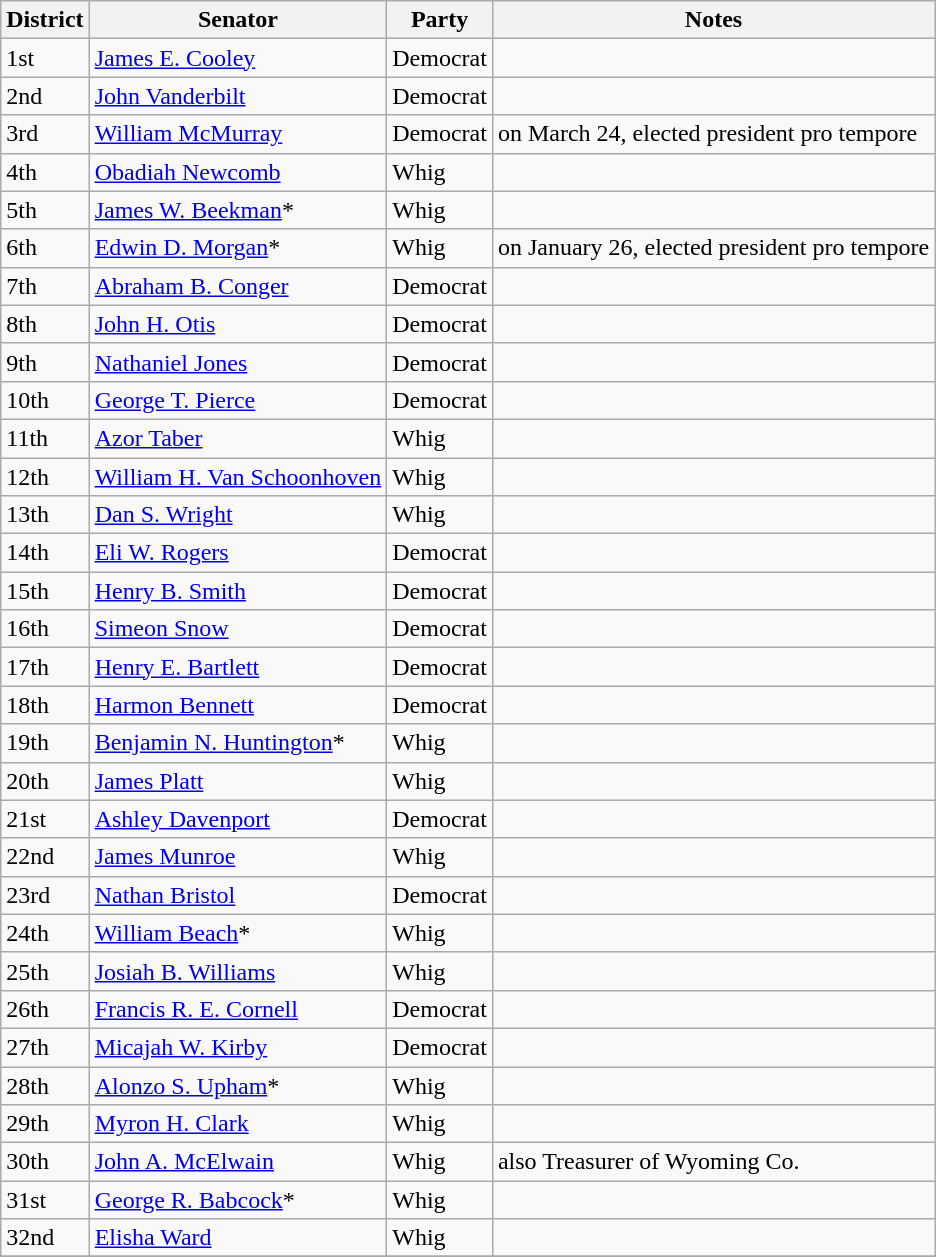<table class=wikitable>
<tr>
<th>District</th>
<th>Senator</th>
<th>Party</th>
<th>Notes</th>
</tr>
<tr>
<td>1st</td>
<td><a href='#'>James E. Cooley</a></td>
<td>Democrat</td>
<td></td>
</tr>
<tr>
<td>2nd</td>
<td><a href='#'>John Vanderbilt</a></td>
<td>Democrat</td>
<td></td>
</tr>
<tr>
<td>3rd</td>
<td><a href='#'>William McMurray</a></td>
<td>Democrat</td>
<td>on March 24, elected president pro tempore</td>
</tr>
<tr>
<td>4th</td>
<td><a href='#'>Obadiah Newcomb</a></td>
<td>Whig</td>
<td></td>
</tr>
<tr>
<td>5th</td>
<td><a href='#'>James W. Beekman</a>*</td>
<td>Whig</td>
<td></td>
</tr>
<tr>
<td>6th</td>
<td><a href='#'>Edwin D. Morgan</a>*</td>
<td>Whig</td>
<td>on January 26, elected president pro tempore</td>
</tr>
<tr>
<td>7th</td>
<td><a href='#'>Abraham B. Conger</a></td>
<td>Democrat</td>
<td></td>
</tr>
<tr>
<td>8th</td>
<td><a href='#'>John H. Otis</a></td>
<td>Democrat</td>
<td></td>
</tr>
<tr>
<td>9th</td>
<td><a href='#'>Nathaniel Jones</a></td>
<td>Democrat</td>
<td></td>
</tr>
<tr>
<td>10th</td>
<td><a href='#'>George T. Pierce</a></td>
<td>Democrat</td>
<td></td>
</tr>
<tr>
<td>11th</td>
<td><a href='#'>Azor Taber</a></td>
<td>Whig</td>
<td></td>
</tr>
<tr>
<td>12th</td>
<td><a href='#'>William H. Van Schoonhoven</a></td>
<td>Whig</td>
<td></td>
</tr>
<tr>
<td>13th</td>
<td><a href='#'>Dan S. Wright</a></td>
<td>Whig</td>
<td></td>
</tr>
<tr>
<td>14th</td>
<td><a href='#'>Eli W. Rogers</a></td>
<td>Democrat</td>
<td></td>
</tr>
<tr>
<td>15th</td>
<td><a href='#'>Henry B. Smith</a></td>
<td>Democrat</td>
<td></td>
</tr>
<tr>
<td>16th</td>
<td><a href='#'>Simeon Snow</a></td>
<td>Democrat</td>
<td></td>
</tr>
<tr>
<td>17th</td>
<td><a href='#'>Henry E. Bartlett</a></td>
<td>Democrat</td>
<td></td>
</tr>
<tr>
<td>18th</td>
<td><a href='#'>Harmon Bennett</a></td>
<td>Democrat</td>
<td></td>
</tr>
<tr>
<td>19th</td>
<td><a href='#'>Benjamin N. Huntington</a>*</td>
<td>Whig</td>
<td></td>
</tr>
<tr>
<td>20th</td>
<td><a href='#'>James Platt</a></td>
<td>Whig</td>
<td></td>
</tr>
<tr>
<td>21st</td>
<td><a href='#'>Ashley Davenport</a></td>
<td>Democrat</td>
<td></td>
</tr>
<tr>
<td>22nd</td>
<td><a href='#'>James Munroe</a></td>
<td>Whig</td>
<td></td>
</tr>
<tr>
<td>23rd</td>
<td><a href='#'>Nathan Bristol</a></td>
<td>Democrat</td>
<td></td>
</tr>
<tr>
<td>24th</td>
<td><a href='#'>William Beach</a>*</td>
<td>Whig</td>
<td></td>
</tr>
<tr>
<td>25th</td>
<td><a href='#'>Josiah B. Williams</a></td>
<td>Whig</td>
<td></td>
</tr>
<tr>
<td>26th</td>
<td><a href='#'>Francis R. E. Cornell</a></td>
<td>Democrat</td>
<td></td>
</tr>
<tr>
<td>27th</td>
<td><a href='#'>Micajah W. Kirby</a></td>
<td>Democrat</td>
<td></td>
</tr>
<tr>
<td>28th</td>
<td><a href='#'>Alonzo S. Upham</a>*</td>
<td>Whig</td>
<td></td>
</tr>
<tr>
<td>29th</td>
<td><a href='#'>Myron H. Clark</a></td>
<td>Whig</td>
<td></td>
</tr>
<tr>
<td>30th</td>
<td><a href='#'>John A. McElwain</a></td>
<td>Whig</td>
<td>also Treasurer of Wyoming Co.</td>
</tr>
<tr>
<td>31st</td>
<td><a href='#'>George R. Babcock</a>*</td>
<td>Whig</td>
<td></td>
</tr>
<tr>
<td>32nd</td>
<td><a href='#'>Elisha Ward</a></td>
<td>Whig</td>
<td></td>
</tr>
<tr>
</tr>
</table>
